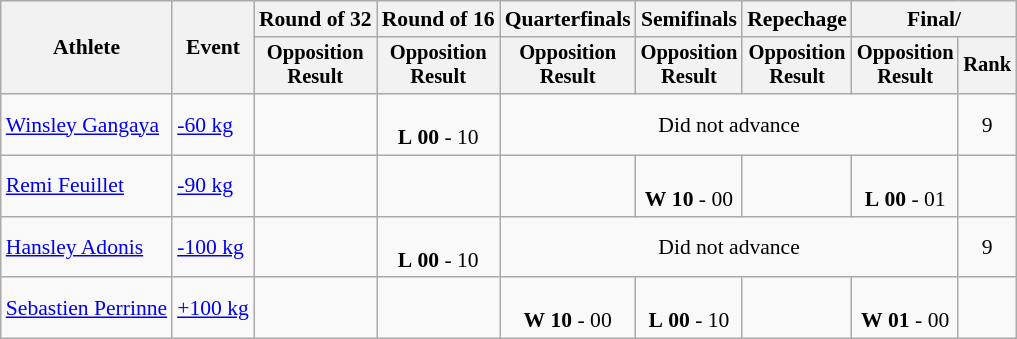<table class="wikitable" style="font-size:90%;">
<tr>
<th rowspan=2>Athlete</th>
<th rowspan=2>Event</th>
<th>Round of 32</th>
<th>Round of 16</th>
<th>Quarterfinals</th>
<th>Semifinals</th>
<th>Repechage</th>
<th colspan=2>Final/</th>
</tr>
<tr style="font-size:95%">
<th>Opposition<br>Result</th>
<th>Opposition<br>Result</th>
<th>Opposition<br>Result</th>
<th>Opposition<br>Result</th>
<th>Opposition<br>Result</th>
<th>Opposition<br>Result</th>
<th>Rank</th>
</tr>
<tr align=center>
<td align=left><a href='#'>Winsley Gangaya</a></td>
<td align=left><a href='#'>-60 kg</a></td>
<td></td>
<td><br><strong>L</strong> <strong>00</strong> - 10</td>
<td colspan=4>Did not advance</td>
<td>9</td>
</tr>
<tr align=center>
<td align=left><a href='#'>Remi Feuillet</a></td>
<td align=left><a href='#'>-90 kg</a></td>
<td></td>
<td></td>
<td></td>
<td><br><strong>W</strong> <strong>10</strong> - 00</td>
<td></td>
<td><br><strong>L</strong> <strong>00</strong> - 01</td>
<td></td>
</tr>
<tr align=center>
<td align=left><a href='#'>Hansley Adonis</a></td>
<td align=left><a href='#'>-100 kg</a></td>
<td></td>
<td><br><strong>L</strong> <strong>00</strong> - 10</td>
<td colspan=4>Did not advance</td>
<td>9</td>
</tr>
<tr align=center>
<td align=left><a href='#'>Sebastien Perrinne</a></td>
<td align=left><a href='#'>+100 kg</a></td>
<td></td>
<td></td>
<td><br><strong>W</strong> <strong>10</strong> - 00</td>
<td><br><strong>L</strong> <strong>00</strong> - 10</td>
<td></td>
<td><br><strong>W</strong> <strong>01</strong> - 00</td>
<td></td>
</tr>
</table>
